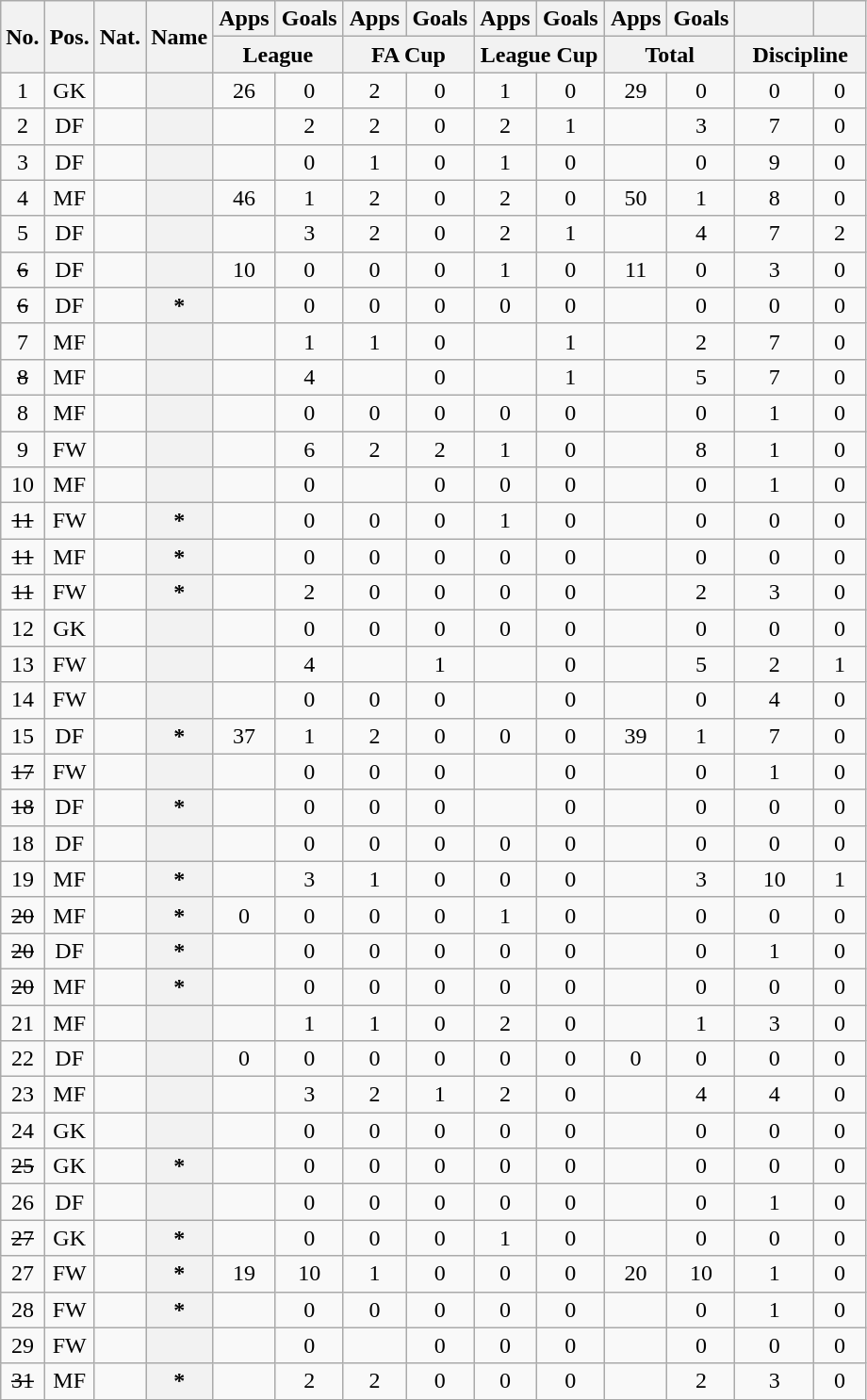<table class="wikitable sortable plainrowheaders" style="text-align:center">
<tr>
<th scope="col" rowspan="2">No.</th>
<th scope="col" rowspan="2">Pos.</th>
<th scope="col" rowspan="2">Nat.</th>
<th scope="col" rowspan="2">Name</th>
<th scope="col">Apps</th>
<th scope="col">Goals</th>
<th scope="col">Apps</th>
<th scope="col">Goals</th>
<th scope="col">Apps</th>
<th scope="col">Goals</th>
<th scope="col">Apps</th>
<th scope="col">Goals</th>
<th scope="col"></th>
<th scope="col"></th>
</tr>
<tr class="unsortable">
<th colspan="2" width="85">League</th>
<th colspan="2" width="85">FA Cup</th>
<th colspan="2" width="85">League Cup</th>
<th colspan="2" width="85">Total</th>
<th colspan="2" width="85">Discipline</th>
</tr>
<tr>
<td>1</td>
<td>GK</td>
<td></td>
<th scope="row"></th>
<td>26</td>
<td>0</td>
<td>2</td>
<td>0</td>
<td>1</td>
<td>0</td>
<td>29</td>
<td>0</td>
<td>0</td>
<td>0</td>
</tr>
<tr>
<td>2</td>
<td>DF</td>
<td></td>
<th scope="row"></th>
<td></td>
<td>2</td>
<td>2</td>
<td>0</td>
<td>2</td>
<td>1</td>
<td></td>
<td>3</td>
<td>7</td>
<td>0</td>
</tr>
<tr>
<td>3</td>
<td>DF</td>
<td></td>
<th scope="row"></th>
<td></td>
<td>0</td>
<td>1</td>
<td>0</td>
<td>1</td>
<td>0</td>
<td></td>
<td>0</td>
<td>9</td>
<td>0</td>
</tr>
<tr>
<td>4</td>
<td>MF</td>
<td></td>
<th scope="row"></th>
<td>46</td>
<td>1</td>
<td>2</td>
<td>0</td>
<td>2</td>
<td>0</td>
<td>50</td>
<td>1</td>
<td>8</td>
<td>0</td>
</tr>
<tr>
<td>5</td>
<td>DF</td>
<td></td>
<th scope="row"></th>
<td></td>
<td>3</td>
<td>2</td>
<td>0</td>
<td>2</td>
<td>1</td>
<td></td>
<td>4</td>
<td>7</td>
<td>2</td>
</tr>
<tr>
<td><s>6</s> </td>
<td>DF</td>
<td></td>
<th scope="row"></th>
<td>10</td>
<td>0</td>
<td>0</td>
<td>0</td>
<td>1</td>
<td>0</td>
<td>11</td>
<td>0</td>
<td>3</td>
<td>0</td>
</tr>
<tr>
<td><s>6</s> </td>
<td>DF</td>
<td></td>
<th scope="row"><em></em> *</th>
<td></td>
<td>0</td>
<td>0</td>
<td>0</td>
<td>0</td>
<td>0</td>
<td></td>
<td>0</td>
<td>0</td>
<td>0</td>
</tr>
<tr>
<td>7</td>
<td>MF</td>
<td></td>
<th scope="row"></th>
<td></td>
<td>1</td>
<td>1</td>
<td>0</td>
<td></td>
<td>1</td>
<td></td>
<td>2</td>
<td>7</td>
<td>0</td>
</tr>
<tr>
<td><s>8</s> </td>
<td>MF</td>
<td></td>
<th scope="row"></th>
<td></td>
<td>4</td>
<td></td>
<td>0</td>
<td></td>
<td>1</td>
<td></td>
<td>5</td>
<td>7</td>
<td>0</td>
</tr>
<tr>
<td>8</td>
<td>MF</td>
<td></td>
<th scope="row"></th>
<td></td>
<td>0</td>
<td>0</td>
<td>0</td>
<td>0</td>
<td>0</td>
<td></td>
<td>0</td>
<td>1</td>
<td>0</td>
</tr>
<tr>
<td>9</td>
<td>FW</td>
<td></td>
<th scope="row"></th>
<td></td>
<td>6</td>
<td>2</td>
<td>2</td>
<td>1</td>
<td>0</td>
<td></td>
<td>8</td>
<td>1</td>
<td>0</td>
</tr>
<tr>
<td>10</td>
<td>MF</td>
<td></td>
<th scope="row"></th>
<td></td>
<td>0</td>
<td></td>
<td>0</td>
<td>0</td>
<td>0</td>
<td></td>
<td>0</td>
<td>1</td>
<td>0</td>
</tr>
<tr>
<td><s>11</s> </td>
<td>FW</td>
<td></td>
<th scope="row"><em></em> *</th>
<td></td>
<td>0</td>
<td>0</td>
<td>0</td>
<td>1</td>
<td>0</td>
<td></td>
<td>0</td>
<td>0</td>
<td>0</td>
</tr>
<tr>
<td><s>11</s> </td>
<td>MF</td>
<td></td>
<th scope="row"><em></em> *</th>
<td></td>
<td>0</td>
<td>0</td>
<td>0</td>
<td>0</td>
<td>0</td>
<td></td>
<td>0</td>
<td>0</td>
<td>0</td>
</tr>
<tr>
<td><s>11</s> </td>
<td>FW</td>
<td></td>
<th scope="row"><em></em> *</th>
<td></td>
<td>2</td>
<td>0</td>
<td>0</td>
<td>0</td>
<td>0</td>
<td></td>
<td>2</td>
<td>3</td>
<td>0</td>
</tr>
<tr>
<td>12</td>
<td>GK</td>
<td></td>
<th scope="row"></th>
<td></td>
<td>0</td>
<td>0</td>
<td>0</td>
<td>0</td>
<td>0</td>
<td></td>
<td>0</td>
<td>0</td>
<td>0</td>
</tr>
<tr>
<td>13</td>
<td>FW</td>
<td></td>
<th scope="row"></th>
<td></td>
<td>4</td>
<td></td>
<td>1</td>
<td></td>
<td>0</td>
<td></td>
<td>5</td>
<td>2</td>
<td>1</td>
</tr>
<tr>
<td>14</td>
<td>FW</td>
<td></td>
<th scope="row"></th>
<td></td>
<td>0</td>
<td>0</td>
<td>0</td>
<td></td>
<td>0</td>
<td></td>
<td>0</td>
<td>4</td>
<td>0</td>
</tr>
<tr>
<td>15</td>
<td>DF</td>
<td></td>
<th scope="row"><em></em> *</th>
<td>37</td>
<td>1</td>
<td>2</td>
<td>0</td>
<td>0</td>
<td>0</td>
<td>39</td>
<td>1</td>
<td>7</td>
<td>0</td>
</tr>
<tr>
<td><s>17</s> </td>
<td>FW</td>
<td></td>
<th scope="row"></th>
<td></td>
<td>0</td>
<td>0</td>
<td>0</td>
<td></td>
<td>0</td>
<td></td>
<td>0</td>
<td>1</td>
<td>0</td>
</tr>
<tr>
<td><s>18</s> </td>
<td>DF</td>
<td></td>
<th scope="row"><em></em> *</th>
<td></td>
<td>0</td>
<td>0</td>
<td>0</td>
<td></td>
<td>0</td>
<td></td>
<td>0</td>
<td>0</td>
<td>0</td>
</tr>
<tr>
<td>18</td>
<td>DF</td>
<td></td>
<th scope="row"></th>
<td></td>
<td>0</td>
<td>0</td>
<td>0</td>
<td>0</td>
<td>0</td>
<td></td>
<td>0</td>
<td>0</td>
<td>0</td>
</tr>
<tr>
<td>19</td>
<td>MF</td>
<td></td>
<th scope="row"><em></em> *</th>
<td></td>
<td>3</td>
<td>1</td>
<td>0</td>
<td>0</td>
<td>0</td>
<td></td>
<td>3</td>
<td>10</td>
<td>1</td>
</tr>
<tr>
<td><s>20</s> </td>
<td>MF</td>
<td></td>
<th scope="row"><em></em> *</th>
<td>0</td>
<td>0</td>
<td>0</td>
<td>0</td>
<td>1</td>
<td>0</td>
<td></td>
<td>0</td>
<td>0</td>
<td>0</td>
</tr>
<tr>
<td><s>20</s> </td>
<td>DF</td>
<td></td>
<th scope="row"><em></em> *</th>
<td></td>
<td>0</td>
<td>0</td>
<td>0</td>
<td>0</td>
<td>0</td>
<td></td>
<td>0</td>
<td>1</td>
<td>0</td>
</tr>
<tr>
<td><s>20</s> </td>
<td>MF</td>
<td></td>
<th scope="row"><em></em> *</th>
<td></td>
<td>0</td>
<td>0</td>
<td>0</td>
<td>0</td>
<td>0</td>
<td></td>
<td>0</td>
<td>0</td>
<td>0</td>
</tr>
<tr>
<td>21</td>
<td>MF</td>
<td></td>
<th scope="row"></th>
<td></td>
<td>1</td>
<td>1</td>
<td>0</td>
<td>2</td>
<td>0</td>
<td></td>
<td>1</td>
<td>3</td>
<td>0</td>
</tr>
<tr>
<td>22</td>
<td>DF</td>
<td></td>
<th scope="row"></th>
<td>0</td>
<td>0</td>
<td>0</td>
<td>0</td>
<td>0</td>
<td>0</td>
<td>0</td>
<td>0</td>
<td>0</td>
<td>0</td>
</tr>
<tr>
<td>23</td>
<td>MF</td>
<td></td>
<th scope="row"></th>
<td></td>
<td>3</td>
<td>2</td>
<td>1</td>
<td>2</td>
<td>0</td>
<td></td>
<td>4</td>
<td>4</td>
<td>0</td>
</tr>
<tr>
<td>24</td>
<td>GK</td>
<td></td>
<th scope="row"></th>
<td></td>
<td>0</td>
<td>0</td>
<td>0</td>
<td>0</td>
<td>0</td>
<td></td>
<td>0</td>
<td>0</td>
<td>0</td>
</tr>
<tr>
<td><s>25</s> </td>
<td>GK</td>
<td></td>
<th scope="row"><em></em> *</th>
<td></td>
<td>0</td>
<td>0</td>
<td>0</td>
<td>0</td>
<td>0</td>
<td></td>
<td>0</td>
<td>0</td>
<td>0</td>
</tr>
<tr>
<td>26</td>
<td>DF</td>
<td></td>
<th scope="row"></th>
<td></td>
<td>0</td>
<td>0</td>
<td>0</td>
<td>0</td>
<td>0</td>
<td></td>
<td>0</td>
<td>1</td>
<td>0</td>
</tr>
<tr>
<td><s>27</s> </td>
<td>GK</td>
<td></td>
<th scope="row"><em></em> *</th>
<td></td>
<td>0</td>
<td>0</td>
<td>0</td>
<td>1</td>
<td>0</td>
<td></td>
<td>0</td>
<td>0</td>
<td>0</td>
</tr>
<tr>
<td>27</td>
<td>FW</td>
<td></td>
<th scope="row"><em></em> *</th>
<td>19</td>
<td>10</td>
<td>1</td>
<td>0</td>
<td>0</td>
<td>0</td>
<td>20</td>
<td>10</td>
<td>1</td>
<td>0</td>
</tr>
<tr>
<td>28</td>
<td>FW</td>
<td></td>
<th scope="row"><em></em> *</th>
<td></td>
<td>0</td>
<td>0</td>
<td>0</td>
<td>0</td>
<td>0</td>
<td></td>
<td>0</td>
<td>1</td>
<td>0</td>
</tr>
<tr>
<td>29</td>
<td>FW</td>
<td></td>
<th scope="row"></th>
<td></td>
<td>0</td>
<td></td>
<td>0</td>
<td>0</td>
<td>0</td>
<td></td>
<td>0</td>
<td>0</td>
<td>0</td>
</tr>
<tr>
<td><s>31</s> </td>
<td>MF</td>
<td></td>
<th scope="row"><em></em> *</th>
<td></td>
<td>2</td>
<td>2</td>
<td>0</td>
<td>0</td>
<td>0</td>
<td></td>
<td>2</td>
<td>3</td>
<td>0</td>
</tr>
</table>
